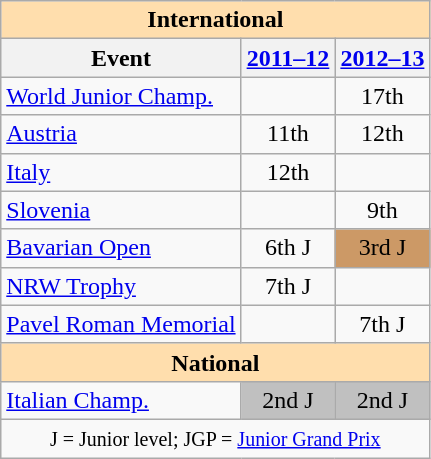<table class="wikitable" style="text-align:center">
<tr>
<th style="background-color: #ffdead; " colspan=3 align=center>International</th>
</tr>
<tr>
<th>Event</th>
<th><a href='#'>2011–12</a></th>
<th><a href='#'>2012–13</a></th>
</tr>
<tr>
<td align=left><a href='#'>World Junior Champ.</a></td>
<td></td>
<td>17th</td>
</tr>
<tr>
<td align=left> <a href='#'>Austria</a></td>
<td>11th</td>
<td>12th</td>
</tr>
<tr>
<td align=left> <a href='#'>Italy</a></td>
<td>12th</td>
<td></td>
</tr>
<tr>
<td align=left> <a href='#'>Slovenia</a></td>
<td></td>
<td>9th</td>
</tr>
<tr>
<td align=left><a href='#'>Bavarian Open</a></td>
<td>6th J</td>
<td bgcolor=cc9966>3rd J</td>
</tr>
<tr>
<td align=left><a href='#'>NRW Trophy</a></td>
<td>7th J</td>
<td></td>
</tr>
<tr>
<td align=left><a href='#'>Pavel Roman Memorial</a></td>
<td></td>
<td>7th J</td>
</tr>
<tr>
<th style="background-color: #ffdead; " colspan=3 align=center>National</th>
</tr>
<tr>
<td align=left><a href='#'>Italian Champ.</a></td>
<td bgcolor=silver>2nd J</td>
<td bgcolor=silver>2nd J</td>
</tr>
<tr>
<td colspan=3 align=center><small> J = Junior level; JGP = <a href='#'>Junior Grand Prix</a> </small></td>
</tr>
</table>
